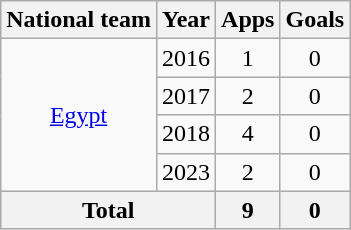<table class=wikitable style=text-align:center>
<tr>
<th>National team</th>
<th>Year</th>
<th>Apps</th>
<th>Goals</th>
</tr>
<tr>
<td rowspan=4><a href='#'>Egypt</a></td>
<td>2016</td>
<td>1</td>
<td>0</td>
</tr>
<tr>
<td>2017</td>
<td>2</td>
<td>0</td>
</tr>
<tr>
<td>2018</td>
<td>4</td>
<td>0</td>
</tr>
<tr>
<td>2023</td>
<td>2</td>
<td>0</td>
</tr>
<tr>
<th colspan=2>Total</th>
<th>9</th>
<th>0</th>
</tr>
</table>
